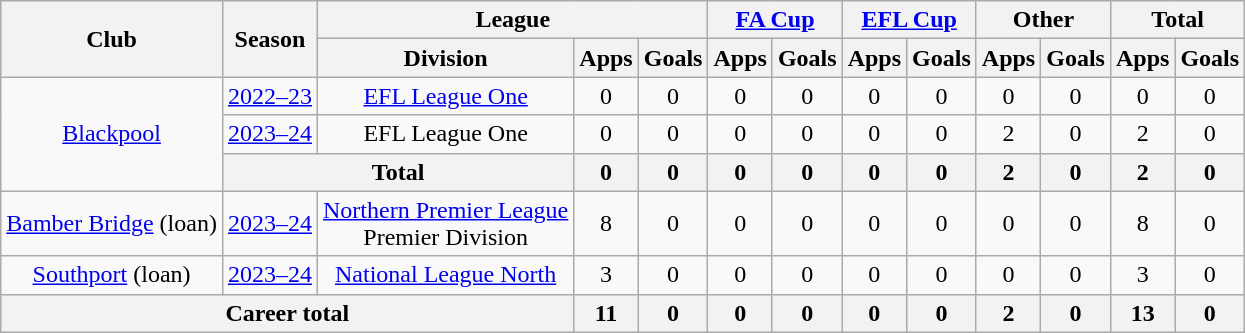<table class="wikitable" style="text-align:center;">
<tr>
<th rowspan="2">Club</th>
<th rowspan="2">Season</th>
<th colspan="3">League</th>
<th colspan="2"><a href='#'>FA Cup</a></th>
<th colspan="2"><a href='#'>EFL Cup</a></th>
<th colspan="2">Other</th>
<th colspan="2">Total</th>
</tr>
<tr>
<th>Division</th>
<th>Apps</th>
<th>Goals</th>
<th>Apps</th>
<th>Goals</th>
<th>Apps</th>
<th>Goals</th>
<th>Apps</th>
<th>Goals</th>
<th>Apps</th>
<th>Goals</th>
</tr>
<tr>
<td rowspan="3"><a href='#'>Blackpool</a></td>
<td><a href='#'>2022–23</a></td>
<td><a href='#'>EFL League One</a></td>
<td>0</td>
<td>0</td>
<td>0</td>
<td>0</td>
<td>0</td>
<td>0</td>
<td>0</td>
<td>0</td>
<td>0</td>
<td>0</td>
</tr>
<tr>
<td><a href='#'>2023–24</a></td>
<td>EFL League One</td>
<td>0</td>
<td>0</td>
<td>0</td>
<td>0</td>
<td>0</td>
<td>0</td>
<td>2</td>
<td>0</td>
<td>2</td>
<td>0</td>
</tr>
<tr>
<th colspan="2">Total</th>
<th>0</th>
<th>0</th>
<th>0</th>
<th>0</th>
<th>0</th>
<th>0</th>
<th>2</th>
<th>0</th>
<th>2</th>
<th>0</th>
</tr>
<tr>
<td><a href='#'>Bamber Bridge</a> (loan)</td>
<td><a href='#'>2023–24</a></td>
<td><a href='#'>Northern Premier League</a><br>Premier Division</td>
<td>8</td>
<td>0</td>
<td>0</td>
<td>0</td>
<td>0</td>
<td>0</td>
<td>0</td>
<td>0</td>
<td>8</td>
<td>0</td>
</tr>
<tr>
<td><a href='#'>Southport</a> (loan)</td>
<td><a href='#'>2023–24</a></td>
<td><a href='#'>National League North</a></td>
<td>3</td>
<td>0</td>
<td>0</td>
<td>0</td>
<td>0</td>
<td>0</td>
<td>0</td>
<td>0</td>
<td>3</td>
<td>0</td>
</tr>
<tr>
<th colspan="3">Career total</th>
<th>11</th>
<th>0</th>
<th>0</th>
<th>0</th>
<th>0</th>
<th>0</th>
<th>2</th>
<th>0</th>
<th>13</th>
<th>0</th>
</tr>
</table>
